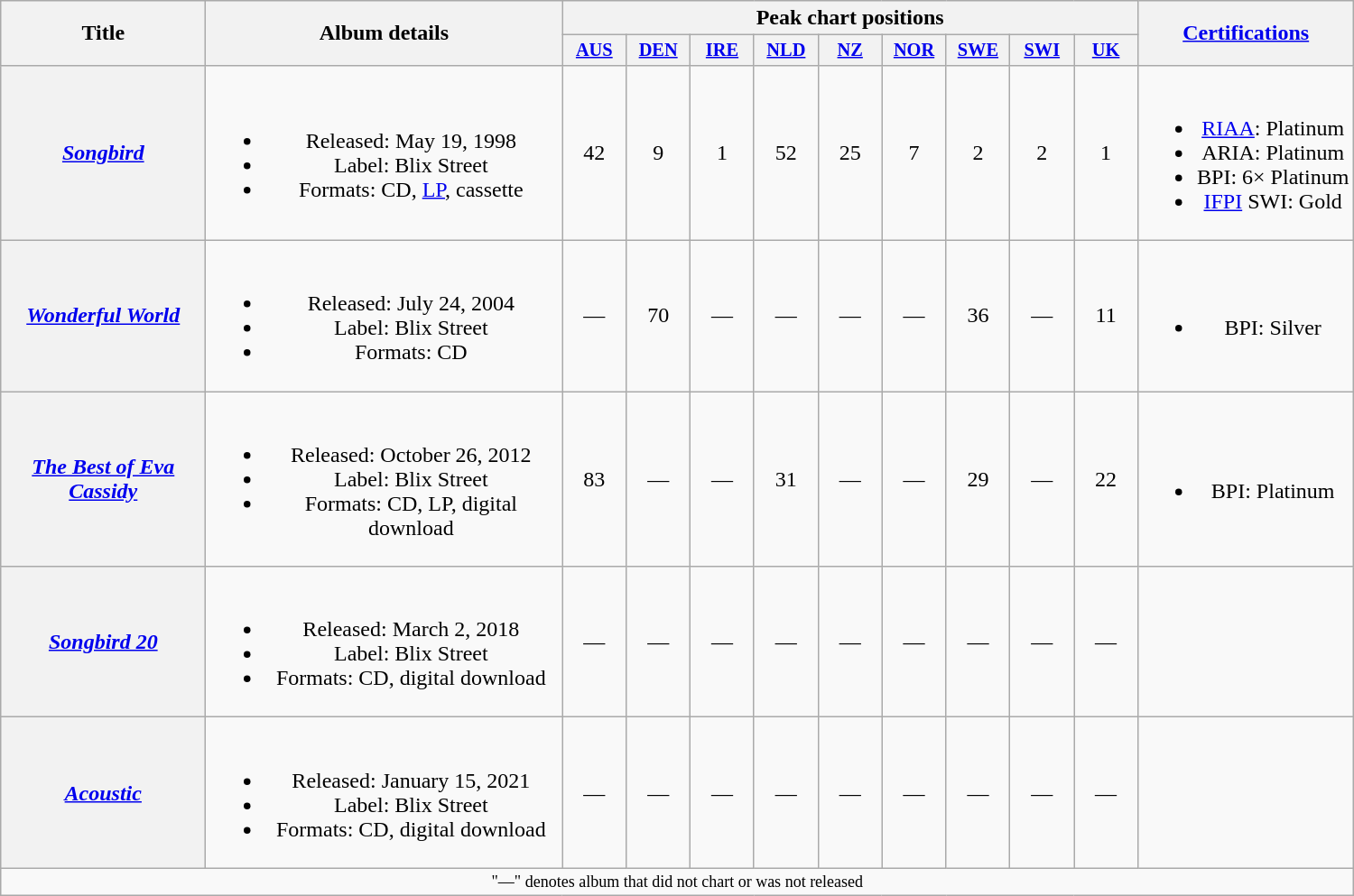<table class="wikitable plainrowheaders" style="text-align:center;" border="1">
<tr>
<th scope="col" rowspan="2" style="width:9em;">Title</th>
<th scope="col" rowspan="2" style="width:16em;">Album details</th>
<th scope="col" colspan="9">Peak chart positions</th>
<th scope="col" rowspan="2"><a href='#'>Certifications</a></th>
</tr>
<tr>
<th scope="col" style="width:3em;font-size:85%;"><a href='#'>AUS</a><br></th>
<th scope="col" style="width:3em;font-size:85%;"><a href='#'>DEN</a><br></th>
<th scope="col" style="width:3em;font-size:85%;"><a href='#'>IRE</a><br></th>
<th scope="col" style="width:3em;font-size:85%;"><a href='#'>NLD</a><br></th>
<th scope="col" style="width:3em;font-size:85%;"><a href='#'>NZ</a><br></th>
<th scope="col" style="width:3em;font-size:85%;"><a href='#'>NOR</a><br></th>
<th scope="col" style="width:3em;font-size:85%;"><a href='#'>SWE</a><br></th>
<th scope="col" style="width:3em;font-size:85%;"><a href='#'>SWI</a><br></th>
<th scope="col" style="width:3em;font-size:85%;"><a href='#'>UK</a><br></th>
</tr>
<tr>
<th scope="row"><em><a href='#'>Songbird</a></em></th>
<td><br><ul><li>Released: May 19, 1998</li><li>Label: Blix Street</li><li>Formats: CD, <a href='#'>LP</a>, cassette</li></ul></td>
<td>42</td>
<td>9</td>
<td>1</td>
<td>52</td>
<td>25</td>
<td>7</td>
<td>2</td>
<td>2</td>
<td>1</td>
<td><br><ul><li><a href='#'>RIAA</a>: Platinum</li><li>ARIA: Platinum</li><li>BPI: 6× Platinum</li><li><a href='#'>IFPI</a> SWI: Gold</li></ul></td>
</tr>
<tr>
<th scope="row"><em><a href='#'>Wonderful World</a></em></th>
<td><br><ul><li>Released: July 24, 2004</li><li>Label: Blix Street</li><li>Formats: CD</li></ul></td>
<td>—</td>
<td>70</td>
<td>—</td>
<td>—</td>
<td>—</td>
<td>—</td>
<td>36</td>
<td>—</td>
<td>11</td>
<td><br><ul><li>BPI: Silver</li></ul></td>
</tr>
<tr>
<th scope="row"><em><a href='#'>The Best of Eva Cassidy</a></em></th>
<td><br><ul><li>Released: October 26, 2012</li><li>Label: Blix Street</li><li>Formats: CD, LP, digital download</li></ul></td>
<td>83</td>
<td>—</td>
<td>—</td>
<td>31</td>
<td>—</td>
<td>—</td>
<td>29</td>
<td>—</td>
<td>22</td>
<td><br><ul><li>BPI: Platinum</li></ul></td>
</tr>
<tr>
<th scope="row"><em><a href='#'>Songbird 20</a></em></th>
<td><br><ul><li>Released: March 2, 2018</li><li>Label: Blix Street</li><li>Formats: CD, digital download</li></ul></td>
<td>—</td>
<td>—</td>
<td>—</td>
<td>—</td>
<td>—</td>
<td>—</td>
<td>—</td>
<td>—</td>
<td>—</td>
<td></td>
</tr>
<tr>
<th scope="row"><em><a href='#'>Acoustic</a></em></th>
<td><br><ul><li>Released: January 15, 2021</li><li>Label: Blix Street</li><li>Formats: CD, digital download</li></ul></td>
<td>—</td>
<td>—</td>
<td>—</td>
<td>—</td>
<td>—</td>
<td>—</td>
<td>—</td>
<td>—</td>
<td>—</td>
<td></td>
</tr>
<tr>
<td colspan="14" style="font-size:9pt">"—" denotes album that did not chart or was not released</td>
</tr>
</table>
